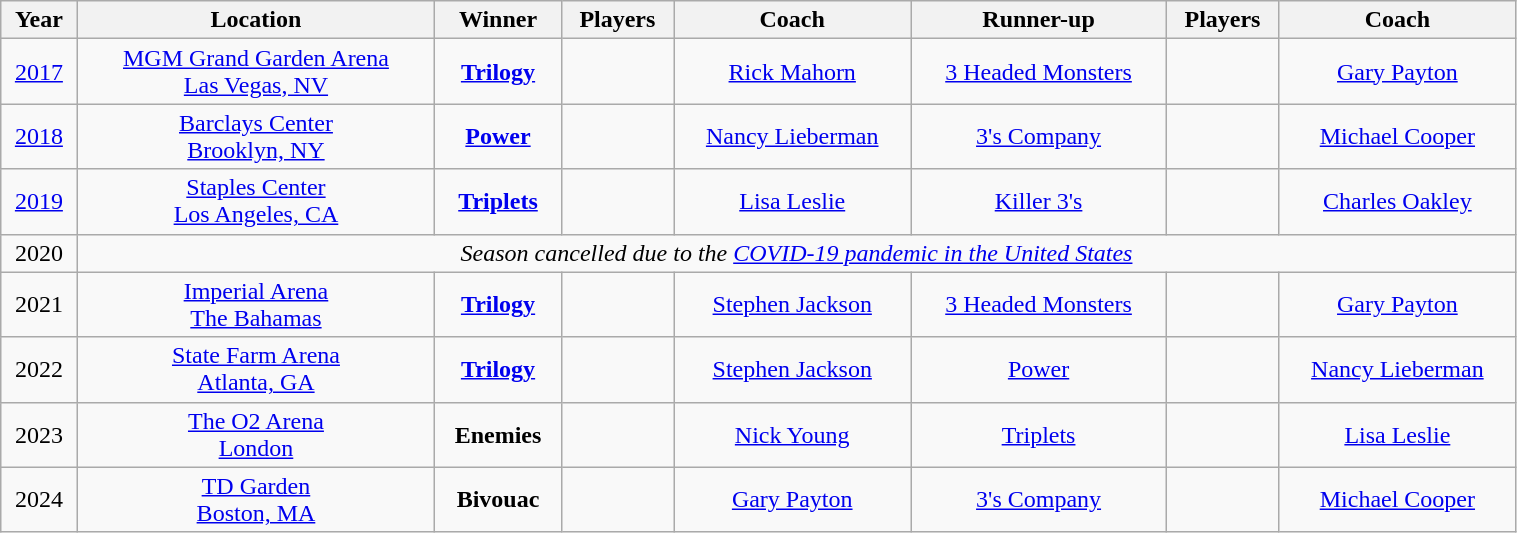<table class="wikitable sortable plainrowheaders" style="width:80%; text-align:left">
<tr>
<th scope="col">Year</th>
<th scope="col">Location</th>
<th scope="col">Winner</th>
<th scope="col">Players</th>
<th scope="col">Coach</th>
<th scope="col">Runner-up</th>
<th scope="col">Players</th>
<th scope="col">Coach</th>
</tr>
<tr>
<td align=center><a href='#'>2017</a></td>
<td align=center><a href='#'>MGM Grand Garden Arena</a><br><a href='#'>Las Vegas, NV</a></td>
<td align=center><strong><a href='#'>Trilogy</a></strong></td>
<td align=center><br></td>
<td align=center><a href='#'>Rick Mahorn</a></td>
<td align=center><a href='#'>3 Headed Monsters</a></td>
<td align=center><br></td>
<td align=center><a href='#'>Gary Payton</a></td>
</tr>
<tr>
<td align=center><a href='#'>2018</a></td>
<td align=center><a href='#'>Barclays Center</a><br><a href='#'>Brooklyn, NY</a></td>
<td align=center><strong><a href='#'>Power</a></strong></td>
<td align=center><br></td>
<td align=center><a href='#'>Nancy Lieberman</a></td>
<td align=center><a href='#'>3's Company</a></td>
<td align=center><br></td>
<td align=center><a href='#'>Michael Cooper</a></td>
</tr>
<tr>
<td align=center><a href='#'>2019</a></td>
<td align=center><a href='#'>Staples Center</a><br><a href='#'>Los Angeles, CA</a></td>
<td align=center><strong><a href='#'>Triplets</a></strong></td>
<td align=center><br></td>
<td align=center><a href='#'>Lisa Leslie</a></td>
<td align=center><a href='#'>Killer 3's</a></td>
<td align=center><br></td>
<td align=center><a href='#'>Charles Oakley</a></td>
</tr>
<tr>
<td align=center>2020</td>
<td colspan=7 style="text-align:center;"><em>Season cancelled due to the <a href='#'>COVID-19 pandemic in the United States</a></em></td>
</tr>
<tr>
<td align=center>2021</td>
<td align=center><a href='#'>Imperial Arena</a><br><a href='#'>The Bahamas</a></td>
<td align=center><strong><a href='#'>Trilogy</a></strong></td>
<td align=center><br></td>
<td align=center><a href='#'>Stephen Jackson</a></td>
<td align=center><a href='#'>3 Headed Monsters</a></td>
<td align=center><br></td>
<td align=center><a href='#'>Gary Payton</a></td>
</tr>
<tr>
<td align=center>2022</td>
<td align=center><a href='#'>State Farm Arena</a><br><a href='#'>Atlanta, GA</a></td>
<td align=center><strong><a href='#'>Trilogy</a></strong></td>
<td align=center><br></td>
<td align=center><a href='#'>Stephen Jackson</a></td>
<td align=center><a href='#'>Power</a></td>
<td align=center><br></td>
<td align=center><a href='#'>Nancy Lieberman</a></td>
</tr>
<tr>
<td align=center>2023</td>
<td align=center><a href='#'>The O2 Arena</a><br><a href='#'>London</a></td>
<td align=center><strong>Enemies</strong></td>
<td></td>
<td align=center><a href='#'>Nick Young</a></td>
<td align=center><a href='#'>Triplets</a></td>
<td align=center><br></td>
<td align=center><a href='#'>Lisa Leslie</a></td>
</tr>
<tr>
<td align=center>2024</td>
<td align=center><a href='#'>TD Garden</a><br><a href='#'>Boston, MA</a></td>
<td align=center><strong>Bivouac</strong></td>
<td></td>
<td align=center><a href='#'>Gary Payton</a></td>
<td align=center><a href='#'>3's Company</a></td>
<td align=center><br></td>
<td align=center><a href='#'>Michael Cooper</a></td>
</tr>
</table>
